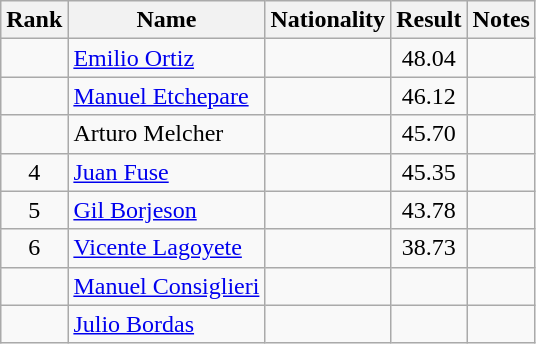<table class="wikitable sortable" style="text-align:center">
<tr>
<th>Rank</th>
<th>Name</th>
<th>Nationality</th>
<th>Result</th>
<th>Notes</th>
</tr>
<tr>
<td></td>
<td align=left><a href='#'>Emilio Ortiz</a></td>
<td align=left></td>
<td>48.04</td>
<td></td>
</tr>
<tr>
<td></td>
<td align=left><a href='#'>Manuel Etchepare</a></td>
<td align=left></td>
<td>46.12</td>
<td></td>
</tr>
<tr>
<td></td>
<td align=left>Arturo Melcher</td>
<td align=left></td>
<td>45.70</td>
<td></td>
</tr>
<tr>
<td>4</td>
<td align=left><a href='#'>Juan Fuse</a></td>
<td align=left></td>
<td>45.35</td>
<td></td>
</tr>
<tr>
<td>5</td>
<td align=left><a href='#'>Gil Borjeson</a></td>
<td align=left></td>
<td>43.78</td>
<td></td>
</tr>
<tr>
<td>6</td>
<td align=left><a href='#'>Vicente Lagoyete</a></td>
<td align=left></td>
<td>38.73</td>
<td></td>
</tr>
<tr>
<td></td>
<td align=left><a href='#'>Manuel Consiglieri</a></td>
<td align=left></td>
<td></td>
<td></td>
</tr>
<tr>
<td></td>
<td align=left><a href='#'>Julio Bordas</a></td>
<td align=left></td>
<td></td>
<td></td>
</tr>
</table>
